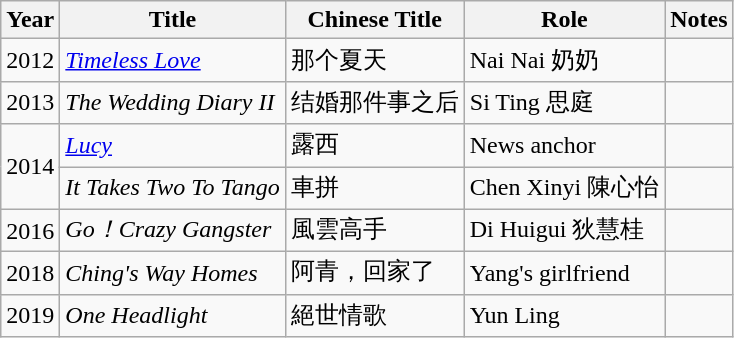<table class="wikitable sortable">
<tr>
<th>Year</th>
<th>Title</th>
<th>Chinese Title</th>
<th>Role</th>
<th>Notes</th>
</tr>
<tr>
<td>2012</td>
<td><em><a href='#'>Timeless Love</a></em></td>
<td>那个夏天</td>
<td>Nai Nai 奶奶</td>
<td></td>
</tr>
<tr>
<td>2013</td>
<td><em>The Wedding Diary II</em></td>
<td>结婚那件事之后</td>
<td>Si Ting 思庭</td>
<td></td>
</tr>
<tr>
<td rowspan="2">2014</td>
<td><em><a href='#'>Lucy</a></em></td>
<td>露西</td>
<td>News anchor</td>
<td></td>
</tr>
<tr>
<td><em>It Takes Two To Tango</em></td>
<td>車拼</td>
<td>Chen Xinyi 陳心怡</td>
<td></td>
</tr>
<tr>
<td>2016</td>
<td><em>Go！Crazy Gangster</em></td>
<td>風雲高手</td>
<td>Di Huigui 狄慧桂</td>
<td></td>
</tr>
<tr>
<td>2018</td>
<td><em>Ching's Way Homes</em></td>
<td>阿青，回家了</td>
<td>Yang's girlfriend</td>
<td></td>
</tr>
<tr>
<td>2019</td>
<td><em>One Headlight</em></td>
<td>絕世情歌</td>
<td>Yun Ling</td>
<td></td>
</tr>
</table>
